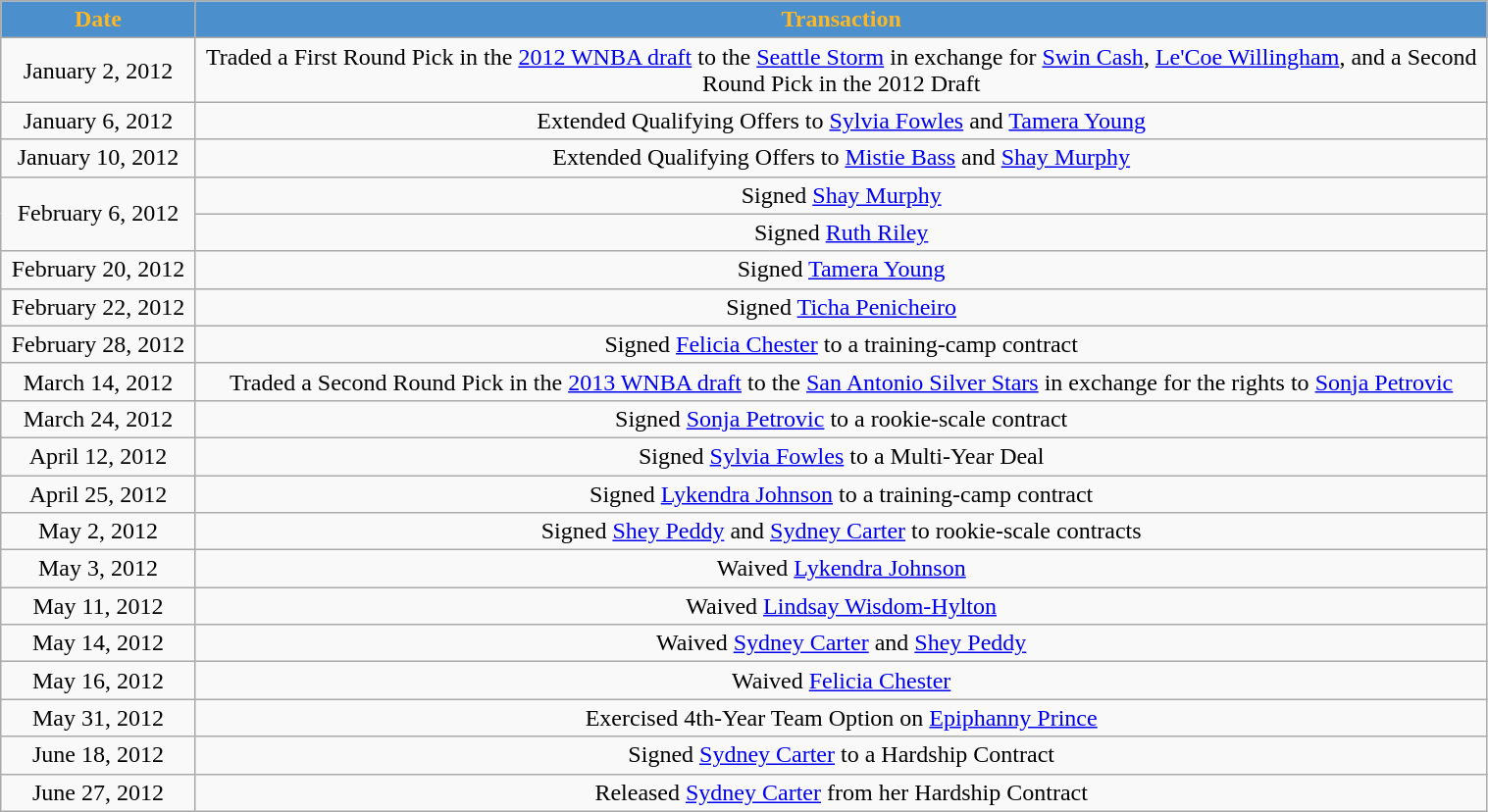<table class="wikitable" style="width:80%; text-align:center;">
<tr>
<th style="background:#4b90cc; color:#Fbb726" width=125">Date</th>
<th style="background:#4b90cc; color:#Fbb726" colspan=2>Transaction</th>
</tr>
<tr>
<td>January 2, 2012</td>
<td>Traded a First Round Pick in the <a href='#'>2012 WNBA draft</a> to the <a href='#'>Seattle Storm</a> in exchange for <a href='#'>Swin Cash</a>, <a href='#'>Le'Coe Willingham</a>, and a Second Round Pick in the 2012 Draft</td>
</tr>
<tr>
<td>January 6, 2012</td>
<td>Extended Qualifying Offers to <a href='#'>Sylvia Fowles</a> and <a href='#'>Tamera Young</a></td>
</tr>
<tr>
<td>January 10, 2012</td>
<td>Extended Qualifying Offers to <a href='#'>Mistie Bass</a> and <a href='#'>Shay Murphy</a></td>
</tr>
<tr>
<td rowspan=2>February 6, 2012</td>
<td>Signed <a href='#'>Shay Murphy</a></td>
</tr>
<tr>
<td>Signed <a href='#'>Ruth Riley</a></td>
</tr>
<tr>
<td>February 20, 2012</td>
<td>Signed <a href='#'>Tamera Young</a></td>
</tr>
<tr>
<td>February 22, 2012</td>
<td>Signed <a href='#'>Ticha Penicheiro</a></td>
</tr>
<tr>
<td>February 28, 2012</td>
<td>Signed <a href='#'>Felicia Chester</a> to a training-camp contract </td>
</tr>
<tr>
<td>March 14, 2012</td>
<td>Traded a Second Round Pick in the <a href='#'>2013 WNBA draft</a> to the <a href='#'>San Antonio Silver Stars</a> in exchange for the rights to <a href='#'>Sonja Petrovic</a></td>
</tr>
<tr>
<td>March 24, 2012</td>
<td>Signed <a href='#'>Sonja Petrovic</a> to a rookie-scale contract</td>
</tr>
<tr>
<td>April 12, 2012</td>
<td>Signed <a href='#'>Sylvia Fowles</a> to a Multi-Year Deal</td>
</tr>
<tr>
<td>April 25, 2012</td>
<td>Signed <a href='#'>Lykendra Johnson</a> to a training-camp contract</td>
</tr>
<tr>
<td>May 2, 2012</td>
<td>Signed <a href='#'>Shey Peddy</a> and <a href='#'>Sydney Carter</a> to rookie-scale contracts</td>
</tr>
<tr>
<td>May 3, 2012</td>
<td>Waived <a href='#'>Lykendra Johnson</a></td>
</tr>
<tr>
<td>May 11, 2012</td>
<td>Waived <a href='#'>Lindsay Wisdom-Hylton</a></td>
</tr>
<tr>
<td>May 14, 2012</td>
<td>Waived <a href='#'>Sydney Carter</a> and <a href='#'>Shey Peddy</a></td>
</tr>
<tr>
<td>May 16, 2012</td>
<td>Waived <a href='#'>Felicia Chester</a></td>
</tr>
<tr>
<td>May 31, 2012</td>
<td>Exercised 4th-Year Team Option on <a href='#'>Epiphanny Prince</a></td>
</tr>
<tr>
<td>June 18, 2012</td>
<td>Signed <a href='#'>Sydney Carter</a> to a Hardship Contract</td>
</tr>
<tr>
<td>June 27, 2012</td>
<td>Released <a href='#'>Sydney Carter</a> from her Hardship Contract</td>
</tr>
</table>
